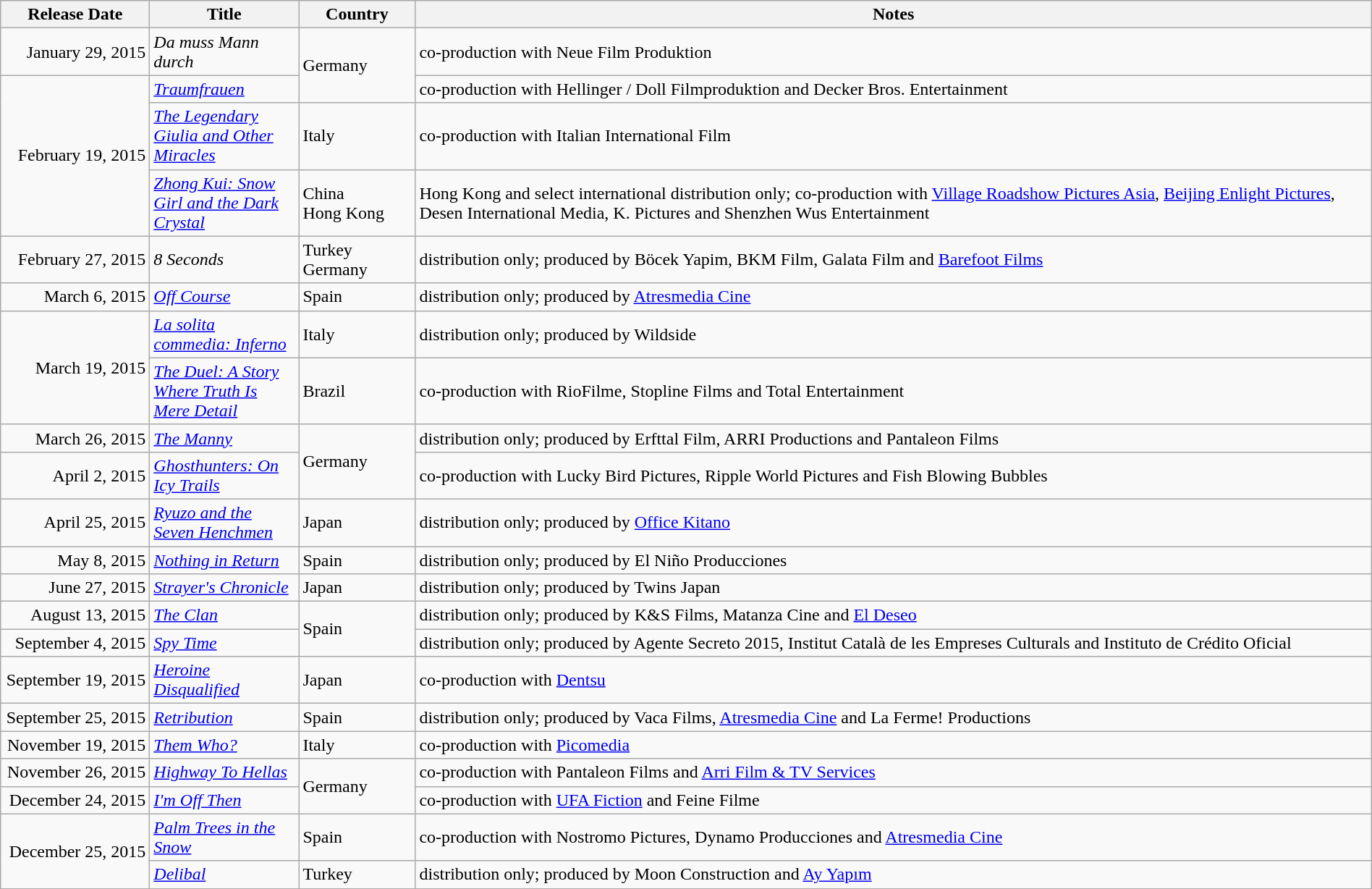<table class="wikitable sortable" style="width:100%;">
<tr>
<th scope="col" style=width:130px;">Release Date</th>
<th scope="col" style=width:130px;">Title</th>
<th scope="col" style=width:100px;">Country</th>
<th>Notes</th>
</tr>
<tr>
<td style="text-align:right;">January 29, 2015</td>
<td><em>Da muss Mann durch</em></td>
<td rowspan="2">Germany</td>
<td>co-production with Neue Film Produktion</td>
</tr>
<tr>
<td rowspan="3" style="text-align:right;">February 19, 2015</td>
<td><em><a href='#'>Traumfrauen</a></em></td>
<td>co-production with Hellinger / Doll Filmproduktion and Decker Bros. Entertainment</td>
</tr>
<tr>
<td><em><a href='#'>The Legendary Giulia and Other Miracles</a></em></td>
<td>Italy</td>
<td>co-production with Italian International Film</td>
</tr>
<tr>
<td><em><a href='#'>Zhong Kui: Snow Girl and the Dark Crystal</a></em></td>
<td>China <br> Hong Kong</td>
<td>Hong Kong and select international distribution only; co-production with <a href='#'>Village Roadshow Pictures Asia</a>, <a href='#'>Beijing Enlight Pictures</a>, Desen International Media, K. Pictures and Shenzhen Wus Entertainment</td>
</tr>
<tr>
<td style="text-align:right;">February 27, 2015</td>
<td><em>8 Seconds</em></td>
<td>Turkey <br> Germany</td>
<td>distribution only; produced by Böcek Yapim, BKM Film, Galata Film and <a href='#'>Barefoot Films</a></td>
</tr>
<tr>
<td style="text-align:right;">March 6, 2015</td>
<td><em><a href='#'>Off Course</a></em></td>
<td>Spain</td>
<td>distribution only; produced by <a href='#'>Atresmedia Cine</a></td>
</tr>
<tr>
<td rowspan="2" style="text-align:right;">March 19, 2015</td>
<td><em><a href='#'>La solita commedia: Inferno</a></em></td>
<td>Italy</td>
<td>distribution only; produced by Wildside</td>
</tr>
<tr>
<td><em><a href='#'>The Duel: A Story Where Truth Is Mere Detail</a></em></td>
<td>Brazil</td>
<td>co-production with RioFilme, Stopline Films and Total Entertainment</td>
</tr>
<tr>
<td style="text-align:right;">March 26, 2015</td>
<td><em><a href='#'>The Manny</a></em></td>
<td rowspan="2">Germany</td>
<td>distribution only; produced by Erfttal Film, ARRI Productions and Pantaleon Films</td>
</tr>
<tr>
<td style="text-align:right;">April 2, 2015</td>
<td><em><a href='#'>Ghosthunters: On Icy Trails</a></em></td>
<td>co-production with Lucky Bird Pictures, Ripple World Pictures and Fish Blowing Bubbles</td>
</tr>
<tr>
<td style="text-align:right;">April 25, 2015</td>
<td><em><a href='#'>Ryuzo and the Seven Henchmen</a></em></td>
<td>Japan</td>
<td>distribution only; produced by <a href='#'>Office Kitano</a></td>
</tr>
<tr>
<td style="text-align:right;">May 8, 2015</td>
<td><em><a href='#'>Nothing in Return</a></em></td>
<td>Spain</td>
<td>distribution only; produced by El Niño Producciones</td>
</tr>
<tr>
<td style="text-align:right;">June 27, 2015</td>
<td><em><a href='#'>Strayer's Chronicle</a></em></td>
<td>Japan</td>
<td>distribution only; produced by Twins Japan</td>
</tr>
<tr>
<td style="text-align:right;">August 13, 2015</td>
<td><em><a href='#'>The Clan</a></em></td>
<td rowspan="2">Spain</td>
<td>distribution only; produced by K&S Films, Matanza Cine and <a href='#'>El Deseo</a></td>
</tr>
<tr>
<td style="text-align:right;">September 4, 2015</td>
<td><em><a href='#'>Spy Time</a></em></td>
<td>distribution only; produced by Agente Secreto 2015, Institut Català de les Empreses Culturals and Instituto de Crédito Oficial</td>
</tr>
<tr>
<td style="text-align:right;">September 19, 2015</td>
<td><em><a href='#'>Heroine Disqualified</a></em></td>
<td>Japan</td>
<td>co-production with <a href='#'>Dentsu</a></td>
</tr>
<tr>
<td style="text-align:right;">September 25, 2015</td>
<td><em><a href='#'>Retribution</a></em></td>
<td>Spain</td>
<td>distribution only; produced by Vaca Films, <a href='#'>Atresmedia Cine</a> and La Ferme! Productions</td>
</tr>
<tr>
<td style="text-align:right;">November 19, 2015</td>
<td><em><a href='#'>Them Who?</a></em></td>
<td>Italy</td>
<td>co-production with <a href='#'>Picomedia</a></td>
</tr>
<tr>
<td style="text-align:right;">November 26, 2015</td>
<td><em><a href='#'>Highway To Hellas</a></em></td>
<td rowspan="2">Germany</td>
<td>co-production with Pantaleon Films and <a href='#'>Arri Film & TV Services</a></td>
</tr>
<tr>
<td style="text-align:right;">December 24, 2015</td>
<td><em><a href='#'>I'm Off Then</a></em></td>
<td>co-production with <a href='#'>UFA Fiction</a> and Feine Filme</td>
</tr>
<tr>
<td style="text-align:right;" rowspan="2">December 25, 2015</td>
<td><em><a href='#'>Palm Trees in the Snow</a></em></td>
<td>Spain</td>
<td>co-production with Nostromo Pictures, Dynamo Producciones and <a href='#'>Atresmedia Cine</a></td>
</tr>
<tr>
<td><em><a href='#'>Delibal</a></em></td>
<td>Turkey</td>
<td>distribution only; produced by Moon Construction and <a href='#'>Ay Yapım</a></td>
</tr>
<tr>
</tr>
</table>
